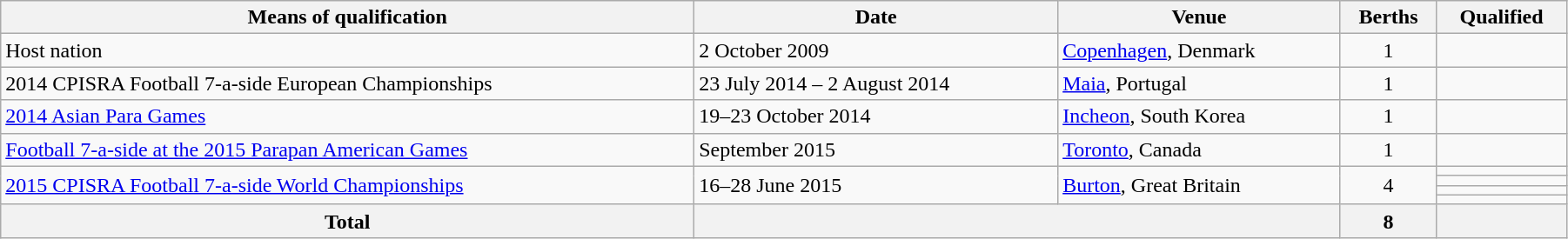<table class="wikitable" style="width:95%;">
<tr>
<th>Means of qualification</th>
<th>Date</th>
<th>Venue</th>
<th>Berths</th>
<th>Qualified</th>
</tr>
<tr>
<td>Host nation</td>
<td>2 October 2009</td>
<td>  <a href='#'>Copenhagen</a>, Denmark</td>
<td align="center">1</td>
<td></td>
</tr>
<tr>
<td>2014 CPISRA Football 7-a-side European Championships</td>
<td>23 July 2014 – 2 August 2014</td>
<td> <a href='#'>Maia</a>, Portugal</td>
<td align="center">1</td>
<td></td>
</tr>
<tr>
<td><a href='#'>2014 Asian Para Games</a></td>
<td>19–23 October 2014</td>
<td> <a href='#'>Incheon</a>, South Korea</td>
<td align="center">1</td>
<td></td>
</tr>
<tr>
<td><a href='#'>Football 7-a-side at the 2015 Parapan American Games</a></td>
<td>September 2015</td>
<td> <a href='#'>Toronto</a>, Canada</td>
<td align="center">1</td>
<td></td>
</tr>
<tr>
<td rowspan="4"><a href='#'>2015 CPISRA Football 7-a-side World Championships</a></td>
<td rowspan="4">16–28 June 2015</td>
<td rowspan="4">  <a href='#'>Burton</a>, Great Britain</td>
<td align="center" rowspan="4">4</td>
<td></td>
</tr>
<tr>
<td></td>
</tr>
<tr>
<td></td>
</tr>
<tr>
<td></td>
</tr>
<tr>
<th>Total</th>
<th colspan="2"></th>
<th>8</th>
<th></th>
</tr>
</table>
